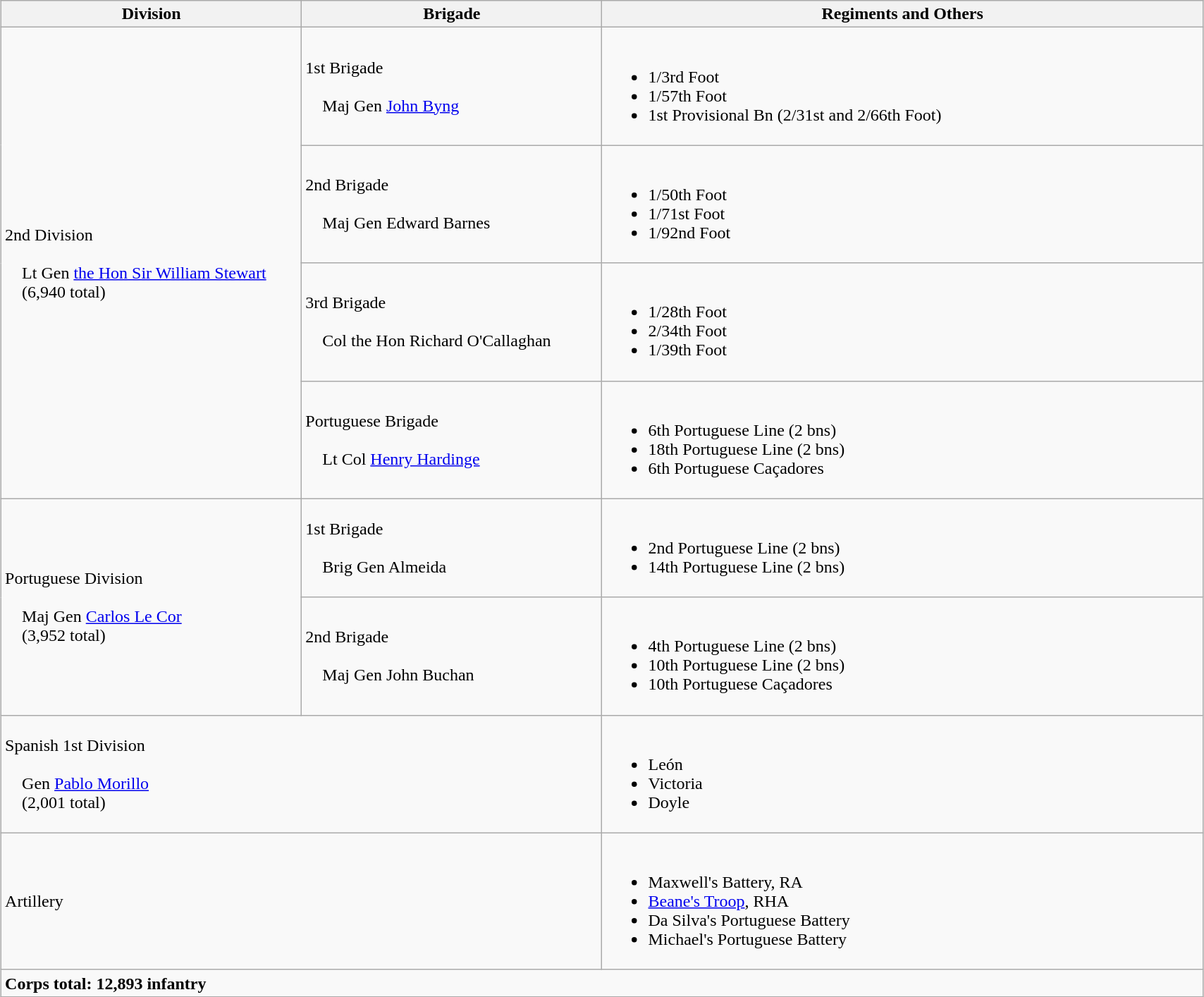<table class="wikitable" width="90%" style="margin: 1em auto 1em auto">
<tr>
<th style="width:25%;">Division</th>
<th style="width:25%;">Brigade</th>
<th>Regiments and Others</th>
</tr>
<tr>
<td rowspan=4>2nd Division<br><br>    Lt Gen <a href='#'>the Hon Sir William Stewart</a>
<br>    (6,940 total)</td>
<td>1st Brigade<br><br>    Maj Gen <a href='#'>John Byng</a></td>
<td><br><ul><li>1/3rd Foot</li><li>1/57th Foot</li><li>1st Provisional Bn (2/31st and 2/66th Foot)</li></ul></td>
</tr>
<tr>
<td>2nd Brigade<br><br>    Maj Gen Edward Barnes</td>
<td><br><ul><li>1/50th Foot</li><li>1/71st Foot</li><li>1/92nd Foot</li></ul></td>
</tr>
<tr>
<td>3rd Brigade<br><br>    Col the Hon Richard O'Callaghan</td>
<td><br><ul><li>1/28th Foot</li><li>2/34th Foot</li><li>1/39th Foot</li></ul></td>
</tr>
<tr>
<td>Portuguese Brigade<br><br>    Lt Col <a href='#'>Henry Hardinge</a></td>
<td><br><ul><li>6th Portuguese Line (2 bns)</li><li>18th Portuguese Line (2 bns)</li><li>6th Portuguese Caçadores</li></ul></td>
</tr>
<tr>
<td rowspan=2>Portuguese Division<br><br>    Maj Gen <a href='#'>Carlos Le Cor</a>
<br>    (3,952 total)</td>
<td>1st Brigade<br><br>    Brig Gen Almeida</td>
<td><br><ul><li>2nd Portuguese Line (2 bns)</li><li>14th Portuguese Line (2 bns)</li></ul></td>
</tr>
<tr>
<td>2nd Brigade<br><br>    Maj Gen John Buchan</td>
<td><br><ul><li>4th Portuguese Line (2 bns)</li><li>10th Portuguese Line (2 bns)</li><li>10th Portuguese Caçadores</li></ul></td>
</tr>
<tr>
<td colspan=2>Spanish 1st Division<br><br>    Gen <a href='#'>Pablo Morillo</a>
<br>    (2,001 total)</td>
<td><br><ul><li>León</li><li>Victoria</li><li>Doyle</li></ul></td>
</tr>
<tr>
<td colspan=2>Artillery</td>
<td><br><ul><li>Maxwell's Battery, RA</li><li><a href='#'>Beane's Troop</a>, RHA</li><li>Da Silva's Portuguese Battery</li><li>Michael's Portuguese Battery</li></ul></td>
</tr>
<tr>
<td colspan=3><strong>Corps total: 12,893 infantry</strong></td>
</tr>
</table>
